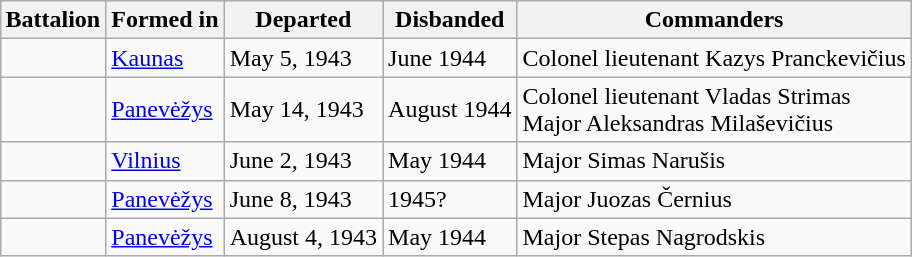<table class=wikitable align=right  style="margin: 0 0 1em 1em;">
<tr>
<th>Battalion</th>
<th>Formed in</th>
<th>Departed</th>
<th>Disbanded</th>
<th>Commanders</th>
</tr>
<tr>
<td></td>
<td><a href='#'>Kaunas</a></td>
<td>May 5, 1943</td>
<td>June 1944</td>
<td>Colonel lieutenant Kazys Pranckevičius</td>
</tr>
<tr>
<td></td>
<td><a href='#'>Panevėžys</a></td>
<td>May 14, 1943</td>
<td>August 1944</td>
<td>Colonel lieutenant Vladas Strimas<br>Major Aleksandras Milaševičius</td>
</tr>
<tr>
<td></td>
<td><a href='#'>Vilnius</a></td>
<td>June 2, 1943</td>
<td>May 1944</td>
<td>Major Simas Narušis</td>
</tr>
<tr>
<td></td>
<td><a href='#'>Panevėžys</a></td>
<td>June 8, 1943</td>
<td>1945?</td>
<td>Major Juozas Černius</td>
</tr>
<tr>
<td></td>
<td><a href='#'>Panevėžys</a></td>
<td>August 4, 1943</td>
<td>May 1944</td>
<td>Major Stepas Nagrodskis</td>
</tr>
</table>
